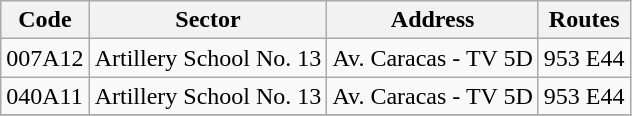<table class="wikitable">
<tr>
<th>Code</th>
<th>Sector</th>
<th>Address</th>
<th>Routes</th>
</tr>
<tr>
<td>007A12</td>
<td> Artillery School No. 13</td>
<td>Av. Caracas - TV 5D</td>
<td><span> 953</span><span> E44</span></td>
</tr>
<tr>
<td>040A11</td>
<td> Artillery School No. 13</td>
<td>Av. Caracas - TV 5D</td>
<td><span> 953</span><span> E44</span></td>
</tr>
<tr>
</tr>
</table>
